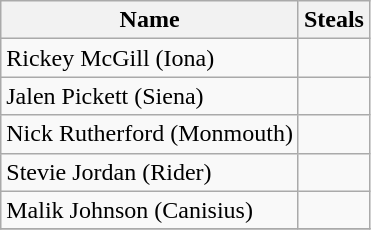<table class="wikitable">
<tr>
<th>Name</th>
<th>Steals</th>
</tr>
<tr>
<td>Rickey McGill (Iona)</td>
<td></td>
</tr>
<tr>
<td>Jalen Pickett (Siena)</td>
<td></td>
</tr>
<tr>
<td>Nick Rutherford (Monmouth)</td>
<td></td>
</tr>
<tr>
<td>Stevie Jordan (Rider)</td>
<td></td>
</tr>
<tr>
<td>Malik Johnson (Canisius)</td>
<td></td>
</tr>
<tr>
</tr>
</table>
